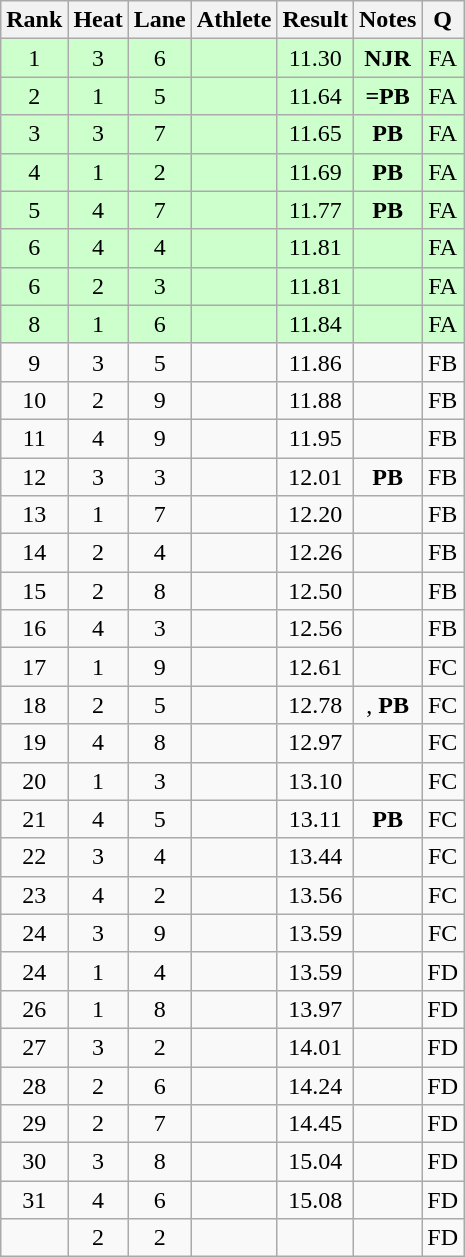<table class="wikitable sortable" style="text-align:center">
<tr>
<th>Rank</th>
<th>Heat</th>
<th>Lane</th>
<th>Athlete</th>
<th>Result</th>
<th>Notes</th>
<th>Q</th>
</tr>
<tr bgcolor=ccffcc>
<td>1</td>
<td>3</td>
<td>6</td>
<td align=left></td>
<td>11.30</td>
<td><strong>NJR</strong></td>
<td>FA</td>
</tr>
<tr bgcolor=ccffcc>
<td>2</td>
<td>1</td>
<td>5</td>
<td align=left></td>
<td>11.64</td>
<td><strong>=PB</strong></td>
<td>FA</td>
</tr>
<tr bgcolor=ccffcc>
<td>3</td>
<td>3</td>
<td>7</td>
<td align=left></td>
<td>11.65</td>
<td><strong>PB</strong></td>
<td>FA</td>
</tr>
<tr bgcolor=ccffcc>
<td>4</td>
<td>1</td>
<td>2</td>
<td align=left></td>
<td>11.69</td>
<td><strong>PB</strong></td>
<td>FA</td>
</tr>
<tr bgcolor=ccffcc>
<td>5</td>
<td>4</td>
<td>7</td>
<td align=left></td>
<td>11.77</td>
<td><strong>PB</strong></td>
<td>FA</td>
</tr>
<tr bgcolor=ccffcc>
<td>6</td>
<td>4</td>
<td>4</td>
<td align=left></td>
<td>11.81</td>
<td></td>
<td>FA</td>
</tr>
<tr bgcolor=ccffcc>
<td>6</td>
<td>2</td>
<td>3</td>
<td align=left></td>
<td>11.81</td>
<td></td>
<td>FA</td>
</tr>
<tr bgcolor=ccffcc>
<td>8</td>
<td>1</td>
<td>6</td>
<td align=left></td>
<td>11.84</td>
<td></td>
<td>FA</td>
</tr>
<tr>
<td>9</td>
<td>3</td>
<td>5</td>
<td align=left></td>
<td>11.86</td>
<td></td>
<td>FB</td>
</tr>
<tr>
<td>10</td>
<td>2</td>
<td>9</td>
<td align=left></td>
<td>11.88</td>
<td></td>
<td>FB</td>
</tr>
<tr>
<td>11</td>
<td>4</td>
<td>9</td>
<td align=left></td>
<td>11.95</td>
<td></td>
<td>FB</td>
</tr>
<tr>
<td>12</td>
<td>3</td>
<td>3</td>
<td align=left></td>
<td>12.01</td>
<td><strong>PB</strong></td>
<td>FB</td>
</tr>
<tr>
<td>13</td>
<td>1</td>
<td>7</td>
<td align=left></td>
<td>12.20</td>
<td></td>
<td>FB</td>
</tr>
<tr>
<td>14</td>
<td>2</td>
<td>4</td>
<td align=left></td>
<td>12.26</td>
<td></td>
<td>FB</td>
</tr>
<tr>
<td>15</td>
<td>2</td>
<td>8</td>
<td align=left></td>
<td>12.50</td>
<td></td>
<td>FB</td>
</tr>
<tr>
<td>16</td>
<td>4</td>
<td>3</td>
<td align=left></td>
<td>12.56</td>
<td></td>
<td>FB</td>
</tr>
<tr>
<td>17</td>
<td>1</td>
<td>9</td>
<td align=left></td>
<td>12.61</td>
<td></td>
<td>FC</td>
</tr>
<tr>
<td>18</td>
<td>2</td>
<td>5</td>
<td align=left></td>
<td>12.78</td>
<td>, <strong>PB</strong></td>
<td>FC</td>
</tr>
<tr>
<td>19</td>
<td>4</td>
<td>8</td>
<td align=left></td>
<td>12.97</td>
<td></td>
<td>FC</td>
</tr>
<tr>
<td>20</td>
<td>1</td>
<td>3</td>
<td align=left></td>
<td>13.10</td>
<td></td>
<td>FC</td>
</tr>
<tr>
<td>21</td>
<td>4</td>
<td>5</td>
<td align=left></td>
<td>13.11</td>
<td><strong>PB</strong></td>
<td>FC</td>
</tr>
<tr>
<td>22</td>
<td>3</td>
<td>4</td>
<td align=left></td>
<td>13.44</td>
<td></td>
<td>FC</td>
</tr>
<tr>
<td>23</td>
<td>4</td>
<td>2</td>
<td align=left></td>
<td>13.56</td>
<td></td>
<td>FC</td>
</tr>
<tr>
<td>24</td>
<td>3</td>
<td>9</td>
<td align=left></td>
<td>13.59</td>
<td></td>
<td>FC</td>
</tr>
<tr>
<td>24</td>
<td>1</td>
<td>4</td>
<td align=left></td>
<td>13.59</td>
<td></td>
<td>FD</td>
</tr>
<tr>
<td>26</td>
<td>1</td>
<td>8</td>
<td align=left></td>
<td>13.97</td>
<td></td>
<td>FD</td>
</tr>
<tr>
<td>27</td>
<td>3</td>
<td>2</td>
<td align=left></td>
<td>14.01</td>
<td></td>
<td>FD</td>
</tr>
<tr>
<td>28</td>
<td>2</td>
<td>6</td>
<td align=left></td>
<td>14.24</td>
<td></td>
<td>FD</td>
</tr>
<tr>
<td>29</td>
<td>2</td>
<td>7</td>
<td align=left></td>
<td>14.45</td>
<td></td>
<td>FD</td>
</tr>
<tr>
<td>30</td>
<td>3</td>
<td>8</td>
<td align=left></td>
<td>15.04</td>
<td></td>
<td>FD</td>
</tr>
<tr>
<td>31</td>
<td>4</td>
<td>6</td>
<td align=left></td>
<td>15.08</td>
<td></td>
<td>FD</td>
</tr>
<tr>
<td></td>
<td>2</td>
<td>2</td>
<td align=left></td>
<td></td>
<td></td>
<td>FD</td>
</tr>
</table>
